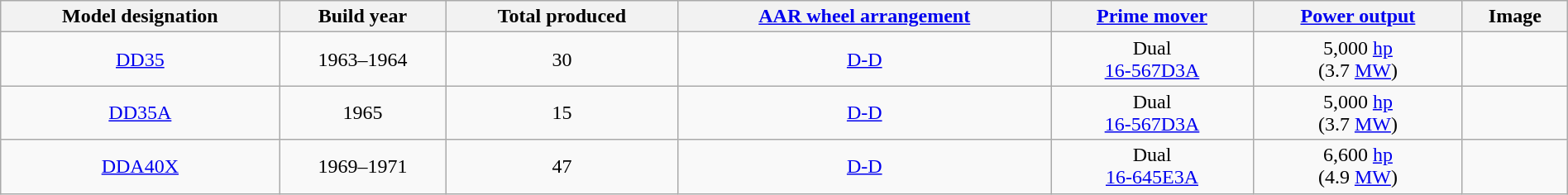<table class="wikitable sortable" style="width: 100%">
<tr>
<th>Model designation</th>
<th>Build year</th>
<th>Total produced</th>
<th class="unsortable"><a href='#'>AAR wheel arrangement</a></th>
<th><a href='#'>Prime mover</a></th>
<th><a href='#'>Power output</a></th>
<th class="unsortable">Image</th>
</tr>
<tr align="center">
<td><a href='#'>DD35</a></td>
<td>1963–1964</td>
<td>30</td>
<td><a href='#'>D-D</a></td>
<td>Dual<br><a href='#'>16-567D3A</a></td>
<td>5,000 <a href='#'>hp</a><br>(3.7 <a href='#'>MW</a>)</td>
<td></td>
</tr>
<tr align="center">
<td><a href='#'>DD35A</a></td>
<td>1965</td>
<td>15</td>
<td><a href='#'>D-D</a></td>
<td>Dual<br><a href='#'>16-567D3A</a></td>
<td>5,000 <a href='#'>hp</a><br>(3.7 <a href='#'>MW</a>)</td>
<td></td>
</tr>
<tr align="center">
<td><a href='#'>DDA40X</a></td>
<td>1969–1971</td>
<td>47</td>
<td><a href='#'>D-D</a></td>
<td>Dual<br><a href='#'>16-645E3A</a></td>
<td>6,600 <a href='#'>hp</a><br>(4.9 <a href='#'>MW</a>)</td>
<td></td>
</tr>
</table>
